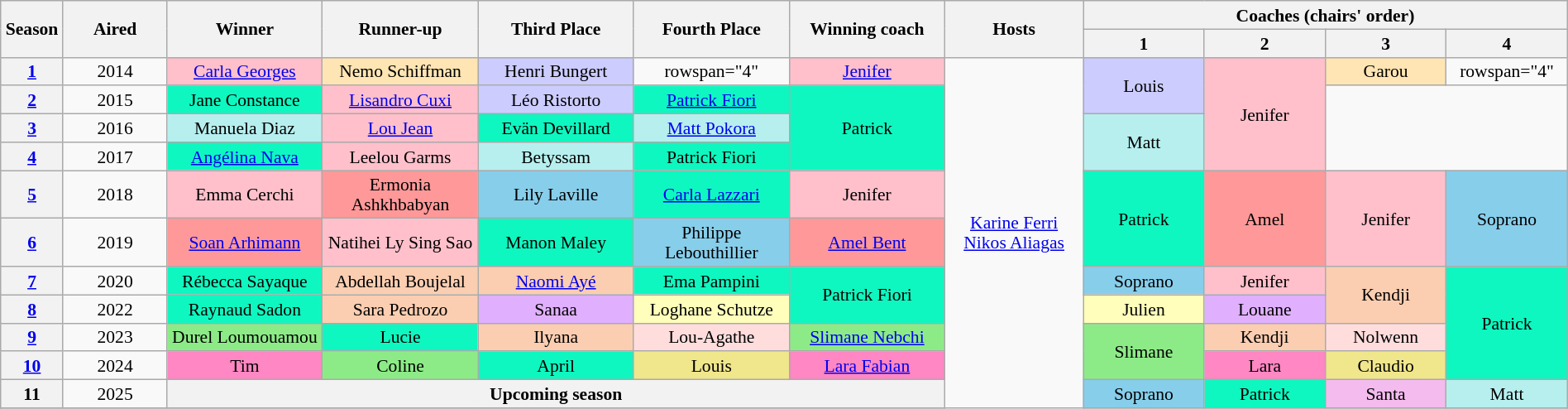<table class="wikitable" style="text-align:center; font-size:90%; line-height:16px; width:100%">
<tr>
<th rowspan="2" scope="col" width="1%">Season</th>
<th rowspan="2" scope="col" width="6%">Aired</th>
<th rowspan="2" scope="col" width="9%">Winner</th>
<th rowspan="2" scope="col" width="9%">Runner-up</th>
<th rowspan="2" scope="col" width="9%">Third Place</th>
<th rowspan="2" scope="col" width="9%">Fourth Place</th>
<th rowspan="2" scope="col" width="9%">Winning coach</th>
<th rowspan="2" scope="col" width="8%">Hosts</th>
<th colspan="4" scope="row">Coaches (chairs' order)</th>
</tr>
<tr>
<th width="7%">1</th>
<th width="7%">2</th>
<th width="7%">3</th>
<th width="7%">4</th>
</tr>
<tr>
<th><a href='#'>1</a></th>
<td>2014</td>
<td style="background: Pink"><a href='#'>Carla Georges</a></td>
<td style="background:#ffe5b4">Nemo Schiffman</td>
<td style="background:#ccccff">Henri Bungert</td>
<td>rowspan="4" </td>
<td style="background: pink"><a href='#'>Jenifer</a></td>
<td rowspan="14"><a href='#'>Karine Ferri</a><br><a href='#'>Nikos Aliagas</a></td>
<td style="background:#ccccff" rowspan="2">Louis</td>
<td style="background: pink" rowspan="4">Jenifer</td>
<td style="background:#ffe5b4">Garou</td>
<td>rowspan="4" </td>
</tr>
<tr>
<th><a href='#'>2</a></th>
<td>2015</td>
<td style="background:#0ff7c0">Jane Constance</td>
<td style="background: pink"><a href='#'>Lisandro Cuxi</a></td>
<td style="background:#ccccff">Léo Ristorto</td>
<td style="background:#0ff7c0"><a href='#'>Patrick Fiori</a></td>
<td style="background:#0ff7c0" rowspan="3">Patrick</td>
</tr>
<tr>
<th><a href='#'>3</a></th>
<td>2016</td>
<td style="background:#b7efef">Manuela Diaz</td>
<td style="background: pink"><a href='#'>Lou Jean</a></td>
<td style="background:#0ff7c0">Evän Devillard</td>
<td style="background:#b7efef"><a href='#'>Matt Pokora</a></td>
<td style="background:#b7efef" rowspan="2">Matt</td>
</tr>
<tr>
<th><a href='#'>4</a></th>
<td>2017</td>
<td style="background:#0ff7c0"><a href='#'>Angélina Nava</a></td>
<td style="background: pink">Leelou Garms</td>
<td style="background:#b7efef">Betyssam</td>
<td style="background:#0ff7c0">Patrick Fiori</td>
</tr>
<tr>
<th><a href='#'>5</a></th>
<td>2018</td>
<td style="background: pink">Emma Cerchi</td>
<td style="background:#ff9999">Ermonia Ashkhbabyan</td>
<td style="background:#87ceeb">Lily Laville</td>
<td style="background:#0ff7c0"><a href='#'>Carla Lazzari</a></td>
<td style="background: Pink">Jenifer</td>
<td style="background:#0ff7c0" rowspan="2">Patrick</td>
<td style="background:#ff9999" rowspan="2">Amel</td>
<td style="background: pink" rowspan="2">Jenifer</td>
<td style="background:#87ceeb" rowspan="2">Soprano</td>
</tr>
<tr>
<th><a href='#'>6</a></th>
<td>2019</td>
<td style="background:#ff9999"><a href='#'>Soan Arhimann</a></td>
<td style="background: pink">Natihei Ly Sing Sao</td>
<td style="background:#0ff7c0">Manon Maley</td>
<td style="background:#87ceeb">Philippe Lebouthillier</td>
<td style="background:#ff9999"><a href='#'>Amel Bent</a></td>
</tr>
<tr>
<th><a href='#'>7</a></th>
<td>2020</td>
<td style="background:#0ff7c0">Rébecca Sayaque</td>
<td style="background:#FBCEB1">Abdellah Boujelal</td>
<td style="background:#FBCEB1"><a href='#'>Naomi Ayé</a></td>
<td style="background:#0ff7c0">Ema Pampini</td>
<td style="background:#0ff7c0" rowspan="2">Patrick Fiori</td>
<td style="background:#87ceeb">Soprano</td>
<td style="background: pink">Jenifer</td>
<td rowspan="2" style="background:#FBCEB1">Kendji</td>
<td rowspan="4" style="background:#0ff7c0">Patrick</td>
</tr>
<tr>
<th><a href='#'>8</a></th>
<td>2022</td>
<td style="background:#0ff7c0">Raynaud Sadon</td>
<td style="background:#FBCEB1">Sara Pedrozo</td>
<td style="background:#E0B0FF">Sanaa</td>
<td style="background:#ffffbb">Loghane Schutze</td>
<td style="background:#ffffbb">Julien</td>
<td style="background:#E0B0FF">Louane</td>
</tr>
<tr>
<th scope="row"><a href='#'>9</a></th>
<td>2023</td>
<td style="background:#8deb87">Durel Loumouamou</td>
<td style="background:#0ff7c0">Lucie</td>
<td style="background:#FBCEB1">Ilyana</td>
<td style="background:#ffdddd">Lou-Agathe</td>
<td style="background:#8deb87"><a href='#'>Slimane Nebchi</a></td>
<td rowspan="2" style="background:#8deb87">Slimane</td>
<td style="background:#FBCEB1">Kendji</td>
<td style="background:#ffdddd">Nolwenn</td>
</tr>
<tr>
<th scope="row"><a href='#'>10</a></th>
<td>2024</td>
<td style="background:#FF87C3">Tim</td>
<td style="background:#8deb87">Coline</td>
<td style="background:#0ff7c0">April</td>
<td style="background:khaki">Louis </td>
<td style="background:#FF87C3"><a href='#'>Lara Fabian</a></td>
<td style="background:#FF87C3">Lara</td>
<td style="background:khaki">Claudio</td>
</tr>
<tr>
<th>11</th>
<td>2025</td>
<th colspan=5>Upcoming season</th>
<td style="background:#87ceeb">Soprano</td>
<td style="background:#0ff7c0">Patrick</td>
<td style="background:#f4bbee">Santa</td>
<td style="background:#b7efef">Matt</td>
</tr>
<tr>
</tr>
</table>
